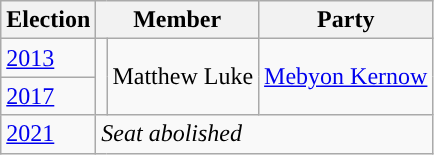<table class="wikitable">
<tr>
<th>Election</th>
<th colspan="2">Member</th>
<th>Party</th>
</tr>
<tr>
<td><a href='#'>2013</a></td>
<td rowspan="2" style="background-color: "></td>
<td rowspan="2">Matthew Luke</td>
<td rowspan="2"><a href='#'>Mebyon Kernow</a></td>
</tr>
<tr>
<td><a href='#'>2017</a></td>
</tr>
<tr>
<td><a href='#'>2021</a></td>
<td colspan="3"><em>Seat abolished</em></td>
</tr>
</table>
